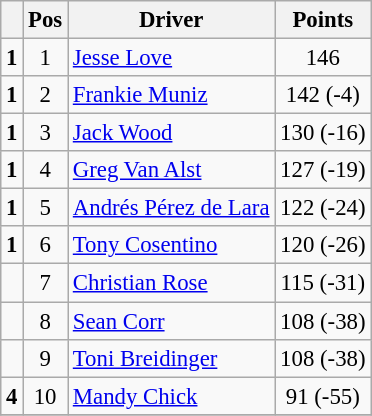<table class="wikitable" style="font-size: 95%;">
<tr>
<th></th>
<th>Pos</th>
<th>Driver</th>
<th>Points</th>
</tr>
<tr>
<td align="left"> <strong>1</strong></td>
<td style="text-align:center;">1</td>
<td><a href='#'>Jesse Love</a></td>
<td style="text-align:center;">146</td>
</tr>
<tr>
<td align="left"> <strong>1</strong></td>
<td style="text-align:center;">2</td>
<td><a href='#'>Frankie Muniz</a></td>
<td style="text-align:center;">142 (-4)</td>
</tr>
<tr>
<td align="left"> <strong>1</strong></td>
<td style="text-align:center;">3</td>
<td><a href='#'>Jack Wood</a></td>
<td style="text-align:center;">130 (-16)</td>
</tr>
<tr>
<td align="left"> <strong>1</strong></td>
<td style="text-align:center;">4</td>
<td><a href='#'>Greg Van Alst</a></td>
<td style="text-align:center;">127 (-19)</td>
</tr>
<tr>
<td align="left"> <strong>1</strong></td>
<td style="text-align:center;">5</td>
<td><a href='#'>Andrés Pérez de Lara</a></td>
<td style="text-align:center;">122 (-24)</td>
</tr>
<tr>
<td align="left"> <strong>1</strong></td>
<td style="text-align:center;">6</td>
<td><a href='#'>Tony Cosentino</a></td>
<td style="text-align:center;">120 (-26)</td>
</tr>
<tr>
<td align="left"></td>
<td style="text-align:center;">7</td>
<td><a href='#'>Christian Rose</a></td>
<td style="text-align:center;">115 (-31)</td>
</tr>
<tr>
<td align="left"></td>
<td style="text-align:center;">8</td>
<td><a href='#'>Sean Corr</a></td>
<td style="text-align:center;">108 (-38)</td>
</tr>
<tr>
<td align="left"></td>
<td style="text-align:center;">9</td>
<td><a href='#'>Toni Breidinger</a></td>
<td style="text-align:center;">108 (-38)</td>
</tr>
<tr>
<td align="left"> <strong>4</strong></td>
<td style="text-align:center;">10</td>
<td><a href='#'>Mandy Chick</a></td>
<td style="text-align:center;">91 (-55)</td>
</tr>
<tr class="sortbottom">
</tr>
</table>
